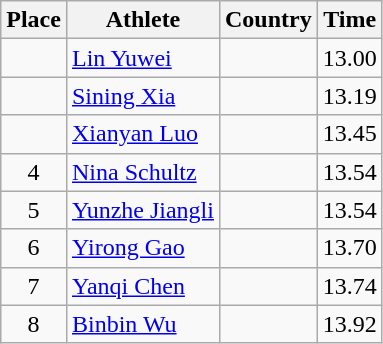<table class="wikitable">
<tr>
<th>Place</th>
<th>Athlete</th>
<th>Country</th>
<th>Time</th>
</tr>
<tr>
<td align=center></td>
<td><a href='#'>Lin Yuwei</a></td>
<td></td>
<td>13.00</td>
</tr>
<tr>
<td align=center></td>
<td><a href='#'>Sining Xia</a></td>
<td></td>
<td>13.19</td>
</tr>
<tr>
<td align=center></td>
<td><a href='#'>Xianyan Luo</a></td>
<td></td>
<td>13.45</td>
</tr>
<tr>
<td align=center>4</td>
<td><a href='#'>Nina Schultz</a></td>
<td></td>
<td>13.54</td>
</tr>
<tr>
<td align=center>5</td>
<td><a href='#'>Yunzhe Jiangli</a></td>
<td></td>
<td>13.54</td>
</tr>
<tr>
<td align=center>6</td>
<td><a href='#'>Yirong Gao</a></td>
<td></td>
<td>13.70</td>
</tr>
<tr>
<td align=center>7</td>
<td><a href='#'>Yanqi Chen</a></td>
<td></td>
<td>13.74</td>
</tr>
<tr>
<td align=center>8</td>
<td><a href='#'>Binbin Wu</a></td>
<td></td>
<td>13.92</td>
</tr>
</table>
